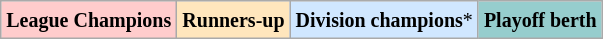<table class="wikitable">
<tr>
<td bgcolor="#FFCCCC"><small><strong>League Champions</strong></small></td>
<td bgcolor="#FFE6BD"><small><strong>Runners-up</strong></small></td>
<td bgcolor="#D0E7FF"><small><strong>Division champions</strong>*</small></td>
<td bgcolor="#96CDCD"><small><strong>Playoff berth</strong></small></td>
</tr>
</table>
